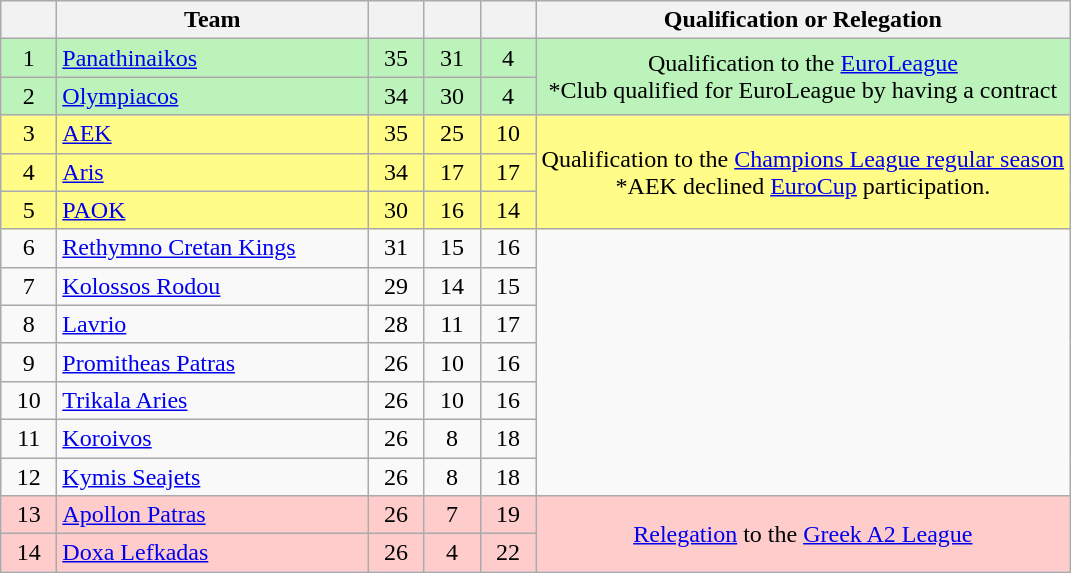<table class="wikitable" style="text-align: center;">
<tr>
<th width=30></th>
<th width=200>Team</th>
<th width=30></th>
<th width=30></th>
<th width=30></th>
<th>Qualification or Relegation</th>
</tr>
<tr bgcolor="#BBF3BB">
<td>1</td>
<td align=left><a href='#'>Panathinaikos</a></td>
<td>35</td>
<td>31</td>
<td>4</td>
<td rowspan=2>Qualification to the <a href='#'>EuroLeague</a><br>*Club qualified for EuroLeague by having a contract</td>
</tr>
<tr bgcolor="#BBF3BB">
<td>2</td>
<td align=left><a href='#'>Olympiacos</a></td>
<td>34</td>
<td>30</td>
<td>4</td>
</tr>
<tr bgcolor="#FFFC88">
<td>3</td>
<td align=left><a href='#'>AEK</a></td>
<td>35</td>
<td>25</td>
<td>10</td>
<td rowspan=3>Qualification to the <a href='#'>Champions League regular season</a><br>*AEK declined <a href='#'>EuroCup</a> participation.</td>
</tr>
<tr bgcolor="#FFFC88">
<td>4</td>
<td align="left"><a href='#'>Aris</a></td>
<td>34</td>
<td>17</td>
<td>17</td>
</tr>
<tr bgcolor="#FFFC88">
<td>5</td>
<td align="left"><a href='#'>PAOK</a></td>
<td>30</td>
<td>16</td>
<td>14</td>
</tr>
<tr>
<td>6</td>
<td align="left"><a href='#'>Rethymno Cretan Kings</a></td>
<td>31</td>
<td>15</td>
<td>16</td>
</tr>
<tr>
<td>7</td>
<td align="left"><a href='#'>Kolossos Rodou</a></td>
<td>29</td>
<td>14</td>
<td>15</td>
</tr>
<tr>
<td>8</td>
<td align="left"><a href='#'>Lavrio</a></td>
<td>28</td>
<td>11</td>
<td>17</td>
</tr>
<tr>
<td>9</td>
<td align="left"><a href='#'>Promitheas Patras</a></td>
<td>26</td>
<td>10</td>
<td>16</td>
</tr>
<tr>
<td>10</td>
<td align="left"><a href='#'>Trikala Aries</a></td>
<td>26</td>
<td>10</td>
<td>16</td>
</tr>
<tr>
<td>11</td>
<td align="left"><a href='#'>Koroivos</a></td>
<td>26</td>
<td>8</td>
<td>18</td>
</tr>
<tr>
<td>12</td>
<td align="left"><a href='#'>Kymis Seajets</a></td>
<td>26</td>
<td>8</td>
<td>18</td>
</tr>
<tr bgcolor="FFCCCC">
<td>13</td>
<td align="left"><a href='#'>Apollon Patras</a></td>
<td>26</td>
<td>7</td>
<td>19</td>
<td rowspan=2><a href='#'>Relegation</a> to the <a href='#'>Greek A2 League</a></td>
</tr>
<tr bgcolor="FFCCCC">
<td>14</td>
<td align="left"><a href='#'>Doxa Lefkadas</a></td>
<td>26</td>
<td>4</td>
<td>22</td>
</tr>
</table>
